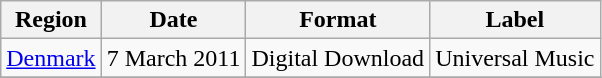<table class=wikitable>
<tr>
<th>Region</th>
<th>Date</th>
<th>Format</th>
<th>Label</th>
</tr>
<tr>
<td><a href='#'>Denmark</a></td>
<td>7 March 2011</td>
<td>Digital Download</td>
<td>Universal Music</td>
</tr>
<tr>
</tr>
</table>
